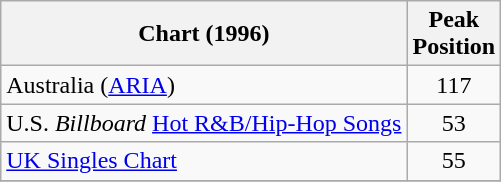<table class="wikitable">
<tr>
<th>Chart (1996)</th>
<th>Peak<br>Position</th>
</tr>
<tr>
<td align="left">Australia (<a href='#'>ARIA</a>)</td>
<td align="center">117</td>
</tr>
<tr>
<td align="left">U.S. <em>Billboard</em> <a href='#'>Hot R&B/Hip-Hop Songs</a></td>
<td align="center">53</td>
</tr>
<tr>
<td align="left"><a href='#'>UK Singles Chart</a></td>
<td align="center">55</td>
</tr>
<tr>
</tr>
</table>
